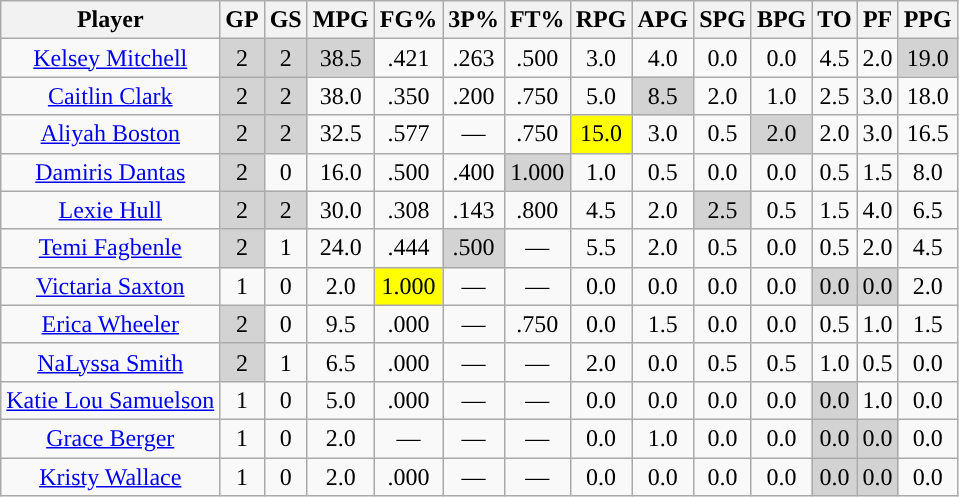<table class="wikitable sortable" style="text-align:center;">
<tr>
<th>Player</th>
<th>GP</th>
<th>GS</th>
<th>MPG</th>
<th>FG%</th>
<th>3P%</th>
<th>FT%</th>
<th>RPG</th>
<th>APG</th>
<th>SPG</th>
<th>BPG</th>
<th>TO</th>
<th>PF</th>
<th>PPG</th>
</tr>
<tr>
<td><a href='#'>Kelsey Mitchell</a></td>
<td style="background:#D3D3D3;">2</td>
<td style="background:#D3D3D3;">2</td>
<td style="background:#D3D3D3;">38.5</td>
<td>.421</td>
<td>.263</td>
<td>.500</td>
<td>3.0</td>
<td>4.0</td>
<td>0.0</td>
<td>0.0</td>
<td>4.5</td>
<td>2.0</td>
<td style="background:#D3D3D3;">19.0</td>
</tr>
<tr>
<td><a href='#'>Caitlin Clark</a></td>
<td style="background:#D3D3D3;">2</td>
<td style="background:#D3D3D3;">2</td>
<td>38.0</td>
<td>.350</td>
<td>.200</td>
<td>.750</td>
<td>5.0</td>
<td style="background:#D3D3D3;">8.5</td>
<td>2.0</td>
<td>1.0</td>
<td>2.5</td>
<td>3.0</td>
<td>18.0</td>
</tr>
<tr>
<td><a href='#'>Aliyah Boston</a></td>
<td style="background:#D3D3D3;">2</td>
<td style="background:#D3D3D3;">2</td>
<td>32.5</td>
<td>.577</td>
<td>—</td>
<td>.750</td>
<td style="background:yellow;">15.0</td>
<td>3.0</td>
<td>0.5</td>
<td style="background:#D3D3D3;">2.0</td>
<td>2.0</td>
<td>3.0</td>
<td>16.5</td>
</tr>
<tr>
<td><a href='#'>Damiris Dantas</a></td>
<td style="background:#D3D3D3;">2</td>
<td>0</td>
<td>16.0</td>
<td>.500</td>
<td>.400</td>
<td style="background:#D3D3D3;">1.000</td>
<td>1.0</td>
<td>0.5</td>
<td>0.0</td>
<td>0.0</td>
<td>0.5</td>
<td>1.5</td>
<td>8.0</td>
</tr>
<tr>
<td><a href='#'>Lexie Hull</a></td>
<td style="background:#D3D3D3;">2</td>
<td style="background:#D3D3D3;">2</td>
<td>30.0</td>
<td>.308</td>
<td>.143</td>
<td>.800</td>
<td>4.5</td>
<td>2.0</td>
<td style="background:#D3D3D3;">2.5</td>
<td>0.5</td>
<td>1.5</td>
<td>4.0</td>
<td>6.5</td>
</tr>
<tr>
<td><a href='#'>Temi Fagbenle</a></td>
<td style="background:#D3D3D3;">2</td>
<td>1</td>
<td>24.0</td>
<td>.444</td>
<td style="background:#D3D3D3;">.500</td>
<td>—</td>
<td>5.5</td>
<td>2.0</td>
<td>0.5</td>
<td>0.0</td>
<td>0.5</td>
<td>2.0</td>
<td>4.5</td>
</tr>
<tr>
<td><a href='#'>Victaria Saxton</a></td>
<td>1</td>
<td>0</td>
<td>2.0</td>
<td style="background:yellow;">1.000</td>
<td>—</td>
<td>—</td>
<td>0.0</td>
<td>0.0</td>
<td>0.0</td>
<td>0.0</td>
<td style="background:#D3D3D3;">0.0</td>
<td style="background:#D3D3D3;">0.0</td>
<td>2.0</td>
</tr>
<tr>
<td><a href='#'>Erica Wheeler</a></td>
<td style="background:#D3D3D3;">2</td>
<td>0</td>
<td>9.5</td>
<td>.000</td>
<td>—</td>
<td>.750</td>
<td>0.0</td>
<td>1.5</td>
<td>0.0</td>
<td>0.0</td>
<td>0.5</td>
<td>1.0</td>
<td>1.5</td>
</tr>
<tr>
<td><a href='#'>NaLyssa Smith</a></td>
<td style="background:#D3D3D3;">2</td>
<td>1</td>
<td>6.5</td>
<td>.000</td>
<td>—</td>
<td>—</td>
<td>2.0</td>
<td>0.0</td>
<td>0.5</td>
<td>0.5</td>
<td>1.0</td>
<td>0.5</td>
<td>0.0</td>
</tr>
<tr>
<td><a href='#'>Katie Lou Samuelson</a></td>
<td>1</td>
<td>0</td>
<td>5.0</td>
<td>.000</td>
<td>—</td>
<td>—</td>
<td>0.0</td>
<td>0.0</td>
<td>0.0</td>
<td>0.0</td>
<td style="background:#D3D3D3;">0.0</td>
<td>1.0</td>
<td>0.0</td>
</tr>
<tr>
<td><a href='#'>Grace Berger</a></td>
<td>1</td>
<td>0</td>
<td>2.0</td>
<td>—</td>
<td>—</td>
<td>—</td>
<td>0.0</td>
<td>1.0</td>
<td>0.0</td>
<td>0.0</td>
<td style="background:#D3D3D3;">0.0</td>
<td style="background:#D3D3D3;">0.0</td>
<td>0.0</td>
</tr>
<tr>
<td><a href='#'>Kristy Wallace</a></td>
<td>1</td>
<td>0</td>
<td>2.0</td>
<td>.000</td>
<td>—</td>
<td>—</td>
<td>0.0</td>
<td>0.0</td>
<td>0.0</td>
<td>0.0</td>
<td style="background:#D3D3D3;">0.0</td>
<td style="background:#D3D3D3;">0.0</td>
<td>0.0</td>
</tr>
</table>
